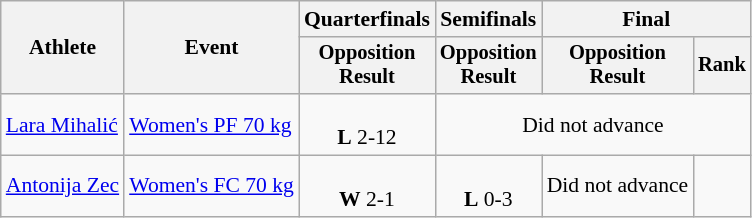<table class="wikitable" style="font-size:90%">
<tr>
<th rowspan="2">Athlete</th>
<th rowspan="2">Event</th>
<th>Quarterfinals</th>
<th>Semifinals</th>
<th colspan="2">Final</th>
</tr>
<tr style="font-size:95%">
<th>Opposition<br>Result</th>
<th>Opposition<br>Result</th>
<th>Opposition<br>Result</th>
<th>Rank</th>
</tr>
<tr align="center">
<td align="left"><a href='#'>Lara Mihalić</a></td>
<td align="left"><a href='#'>Women's PF 70 kg</a></td>
<td><br><strong>L</strong> 2-12</td>
<td colspan="3">Did not advance</td>
</tr>
<tr align="center">
<td align="left"><a href='#'>Antonija Zec</a></td>
<td align="left"><a href='#'>Women's FC 70 kg</a></td>
<td><br><strong>W</strong> 2-1</td>
<td><br><strong>L</strong> 0-3</td>
<td>Did not advance</td>
<td></td>
</tr>
</table>
